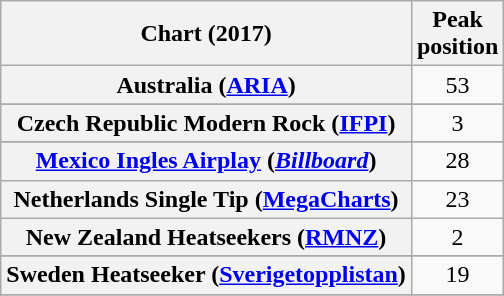<table class="wikitable sortable plainrowheaders" style="text-align:center">
<tr>
<th scope="col">Chart (2017)</th>
<th scope="col">Peak<br> position</th>
</tr>
<tr>
<th scope="row">Australia (<a href='#'>ARIA</a>)</th>
<td>53</td>
</tr>
<tr>
</tr>
<tr>
</tr>
<tr>
</tr>
<tr>
<th scope="row">Czech Republic Modern Rock (<a href='#'>IFPI</a>)</th>
<td>3</td>
</tr>
<tr>
</tr>
<tr>
</tr>
<tr>
</tr>
<tr>
</tr>
<tr>
<th scope="row"><a href='#'>Mexico Ingles Airplay</a> (<em><a href='#'>Billboard</a></em>)</th>
<td>28</td>
</tr>
<tr>
<th scope="row">Netherlands Single Tip (<a href='#'>MegaCharts</a>)</th>
<td>23</td>
</tr>
<tr>
<th scope="row">New Zealand Heatseekers (<a href='#'>RMNZ</a>)</th>
<td>2</td>
</tr>
<tr>
</tr>
<tr>
</tr>
<tr>
</tr>
<tr>
<th scope="row">Sweden Heatseeker (<a href='#'>Sverigetopplistan</a>)</th>
<td>19</td>
</tr>
<tr>
</tr>
<tr>
</tr>
<tr>
</tr>
<tr>
</tr>
<tr>
</tr>
<tr>
</tr>
<tr>
</tr>
</table>
